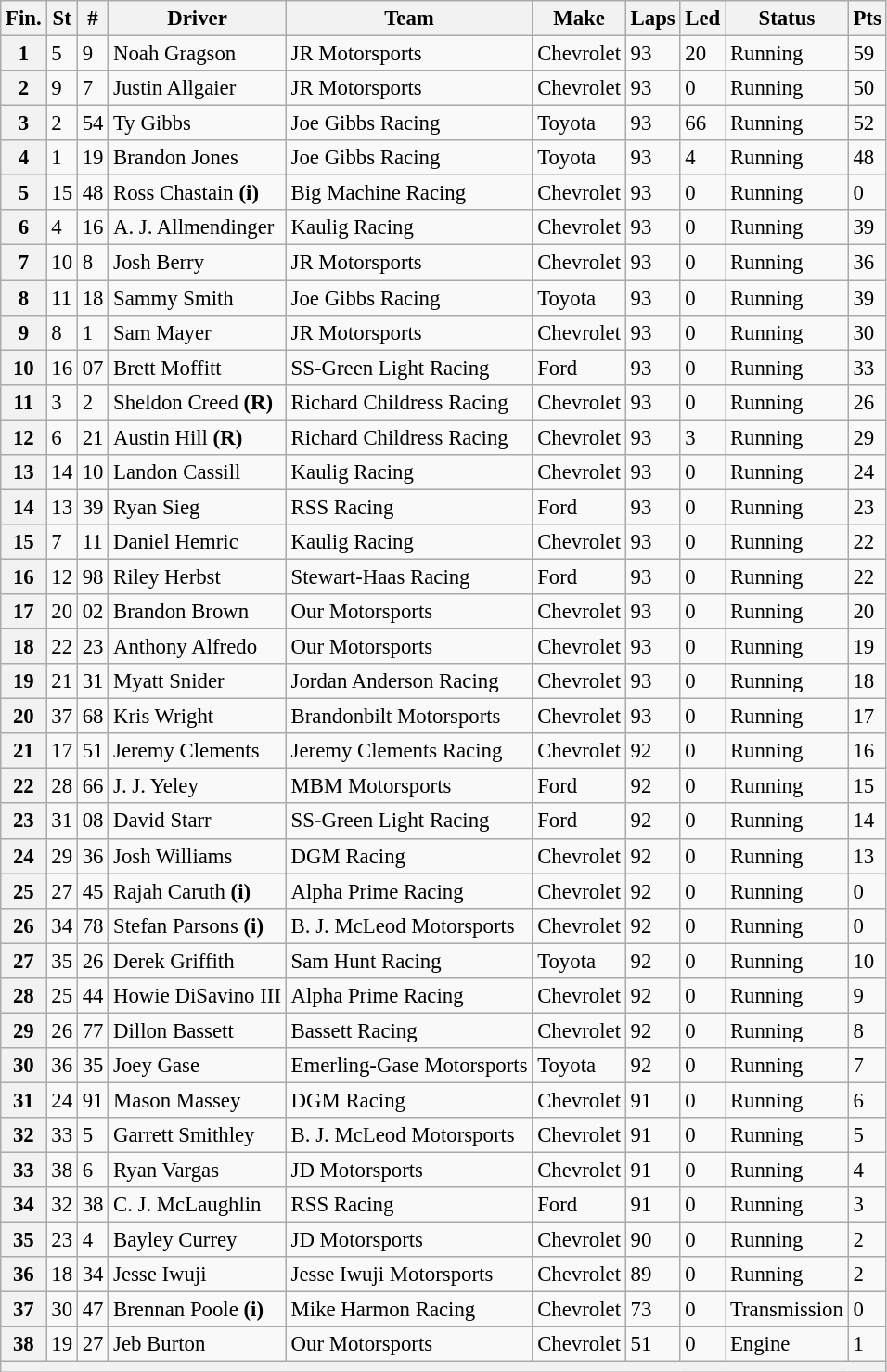<table class="wikitable" style="font-size:95%">
<tr>
<th>Fin.</th>
<th>St</th>
<th>#</th>
<th>Driver</th>
<th>Team</th>
<th>Make</th>
<th>Laps</th>
<th>Led</th>
<th>Status</th>
<th>Pts</th>
</tr>
<tr>
<th>1</th>
<td>5</td>
<td>9</td>
<td>Noah Gragson</td>
<td>JR Motorsports</td>
<td>Chevrolet</td>
<td>93</td>
<td>20</td>
<td>Running</td>
<td>59</td>
</tr>
<tr>
<th>2</th>
<td>9</td>
<td>7</td>
<td>Justin Allgaier</td>
<td>JR Motorsports</td>
<td>Chevrolet</td>
<td>93</td>
<td>0</td>
<td>Running</td>
<td>50</td>
</tr>
<tr>
<th>3</th>
<td>2</td>
<td>54</td>
<td>Ty Gibbs</td>
<td>Joe Gibbs Racing</td>
<td>Toyota</td>
<td>93</td>
<td>66</td>
<td>Running</td>
<td>52</td>
</tr>
<tr>
<th>4</th>
<td>1</td>
<td>19</td>
<td>Brandon Jones</td>
<td>Joe Gibbs Racing</td>
<td>Toyota</td>
<td>93</td>
<td>4</td>
<td>Running</td>
<td>48</td>
</tr>
<tr>
<th>5</th>
<td>15</td>
<td>48</td>
<td>Ross Chastain <strong>(i)</strong></td>
<td>Big Machine Racing</td>
<td>Chevrolet</td>
<td>93</td>
<td>0</td>
<td>Running</td>
<td>0</td>
</tr>
<tr>
<th>6</th>
<td>4</td>
<td>16</td>
<td>A. J. Allmendinger</td>
<td>Kaulig Racing</td>
<td>Chevrolet</td>
<td>93</td>
<td>0</td>
<td>Running</td>
<td>39</td>
</tr>
<tr>
<th>7</th>
<td>10</td>
<td>8</td>
<td>Josh Berry</td>
<td>JR Motorsports</td>
<td>Chevrolet</td>
<td>93</td>
<td>0</td>
<td>Running</td>
<td>36</td>
</tr>
<tr>
<th>8</th>
<td>11</td>
<td>18</td>
<td>Sammy Smith</td>
<td>Joe Gibbs Racing</td>
<td>Toyota</td>
<td>93</td>
<td>0</td>
<td>Running</td>
<td>39</td>
</tr>
<tr>
<th>9</th>
<td>8</td>
<td>1</td>
<td>Sam Mayer</td>
<td>JR Motorsports</td>
<td>Chevrolet</td>
<td>93</td>
<td>0</td>
<td>Running</td>
<td>30</td>
</tr>
<tr>
<th>10</th>
<td>16</td>
<td>07</td>
<td>Brett Moffitt</td>
<td>SS-Green Light Racing</td>
<td>Ford</td>
<td>93</td>
<td>0</td>
<td>Running</td>
<td>33</td>
</tr>
<tr>
<th>11</th>
<td>3</td>
<td>2</td>
<td>Sheldon Creed <strong>(R)</strong></td>
<td>Richard Childress Racing</td>
<td>Chevrolet</td>
<td>93</td>
<td>0</td>
<td>Running</td>
<td>26</td>
</tr>
<tr>
<th>12</th>
<td>6</td>
<td>21</td>
<td>Austin Hill <strong>(R)</strong></td>
<td>Richard Childress Racing</td>
<td>Chevrolet</td>
<td>93</td>
<td>3</td>
<td>Running</td>
<td>29</td>
</tr>
<tr>
<th>13</th>
<td>14</td>
<td>10</td>
<td>Landon Cassill</td>
<td>Kaulig Racing</td>
<td>Chevrolet</td>
<td>93</td>
<td>0</td>
<td>Running</td>
<td>24</td>
</tr>
<tr>
<th>14</th>
<td>13</td>
<td>39</td>
<td>Ryan Sieg</td>
<td>RSS Racing</td>
<td>Ford</td>
<td>93</td>
<td>0</td>
<td>Running</td>
<td>23</td>
</tr>
<tr>
<th>15</th>
<td>7</td>
<td>11</td>
<td>Daniel Hemric</td>
<td>Kaulig Racing</td>
<td>Chevrolet</td>
<td>93</td>
<td>0</td>
<td>Running</td>
<td>22</td>
</tr>
<tr>
<th>16</th>
<td>12</td>
<td>98</td>
<td>Riley Herbst</td>
<td>Stewart-Haas Racing</td>
<td>Ford</td>
<td>93</td>
<td>0</td>
<td>Running</td>
<td>22</td>
</tr>
<tr>
<th>17</th>
<td>20</td>
<td>02</td>
<td>Brandon Brown</td>
<td>Our Motorsports</td>
<td>Chevrolet</td>
<td>93</td>
<td>0</td>
<td>Running</td>
<td>20</td>
</tr>
<tr>
<th>18</th>
<td>22</td>
<td>23</td>
<td>Anthony Alfredo</td>
<td>Our Motorsports</td>
<td>Chevrolet</td>
<td>93</td>
<td>0</td>
<td>Running</td>
<td>19</td>
</tr>
<tr>
<th>19</th>
<td>21</td>
<td>31</td>
<td>Myatt Snider</td>
<td>Jordan Anderson Racing</td>
<td>Chevrolet</td>
<td>93</td>
<td>0</td>
<td>Running</td>
<td>18</td>
</tr>
<tr>
<th>20</th>
<td>37</td>
<td>68</td>
<td>Kris Wright</td>
<td>Brandonbilt Motorsports</td>
<td>Chevrolet</td>
<td>93</td>
<td>0</td>
<td>Running</td>
<td>17</td>
</tr>
<tr>
<th>21</th>
<td>17</td>
<td>51</td>
<td>Jeremy Clements</td>
<td>Jeremy Clements Racing</td>
<td>Chevrolet</td>
<td>92</td>
<td>0</td>
<td>Running</td>
<td>16</td>
</tr>
<tr>
<th>22</th>
<td>28</td>
<td>66</td>
<td>J. J. Yeley</td>
<td>MBM Motorsports</td>
<td>Ford</td>
<td>92</td>
<td>0</td>
<td>Running</td>
<td>15</td>
</tr>
<tr>
<th>23</th>
<td>31</td>
<td>08</td>
<td>David Starr</td>
<td>SS-Green Light Racing</td>
<td>Ford</td>
<td>92</td>
<td>0</td>
<td>Running</td>
<td>14</td>
</tr>
<tr>
<th>24</th>
<td>29</td>
<td>36</td>
<td>Josh Williams</td>
<td>DGM Racing</td>
<td>Chevrolet</td>
<td>92</td>
<td>0</td>
<td>Running</td>
<td>13</td>
</tr>
<tr>
<th>25</th>
<td>27</td>
<td>45</td>
<td>Rajah Caruth <strong>(i)</strong></td>
<td>Alpha Prime Racing</td>
<td>Chevrolet</td>
<td>92</td>
<td>0</td>
<td>Running</td>
<td>0</td>
</tr>
<tr>
<th>26</th>
<td>34</td>
<td>78</td>
<td>Stefan Parsons <strong>(i)</strong></td>
<td>B. J. McLeod Motorsports</td>
<td>Chevrolet</td>
<td>92</td>
<td>0</td>
<td>Running</td>
<td>0</td>
</tr>
<tr>
<th>27</th>
<td>35</td>
<td>26</td>
<td>Derek Griffith</td>
<td>Sam Hunt Racing</td>
<td>Toyota</td>
<td>92</td>
<td>0</td>
<td>Running</td>
<td>10</td>
</tr>
<tr>
<th>28</th>
<td>25</td>
<td>44</td>
<td>Howie DiSavino III</td>
<td>Alpha Prime Racing</td>
<td>Chevrolet</td>
<td>92</td>
<td>0</td>
<td>Running</td>
<td>9</td>
</tr>
<tr>
<th>29</th>
<td>26</td>
<td>77</td>
<td>Dillon Bassett</td>
<td>Bassett Racing</td>
<td>Chevrolet</td>
<td>92</td>
<td>0</td>
<td>Running</td>
<td>8</td>
</tr>
<tr>
<th>30</th>
<td>36</td>
<td>35</td>
<td>Joey Gase</td>
<td>Emerling-Gase Motorsports</td>
<td>Toyota</td>
<td>92</td>
<td>0</td>
<td>Running</td>
<td>7</td>
</tr>
<tr>
<th>31</th>
<td>24</td>
<td>91</td>
<td>Mason Massey</td>
<td>DGM Racing</td>
<td>Chevrolet</td>
<td>91</td>
<td>0</td>
<td>Running</td>
<td>6</td>
</tr>
<tr>
<th>32</th>
<td>33</td>
<td>5</td>
<td>Garrett Smithley</td>
<td>B. J. McLeod Motorsports</td>
<td>Chevrolet</td>
<td>91</td>
<td>0</td>
<td>Running</td>
<td>5</td>
</tr>
<tr>
<th>33</th>
<td>38</td>
<td>6</td>
<td>Ryan Vargas</td>
<td>JD Motorsports</td>
<td>Chevrolet</td>
<td>91</td>
<td>0</td>
<td>Running</td>
<td>4</td>
</tr>
<tr>
<th>34</th>
<td>32</td>
<td>38</td>
<td>C. J. McLaughlin</td>
<td>RSS Racing</td>
<td>Ford</td>
<td>91</td>
<td>0</td>
<td>Running</td>
<td>3</td>
</tr>
<tr>
<th>35</th>
<td>23</td>
<td>4</td>
<td>Bayley Currey</td>
<td>JD Motorsports</td>
<td>Chevrolet</td>
<td>90</td>
<td>0</td>
<td>Running</td>
<td>2</td>
</tr>
<tr>
<th>36</th>
<td>18</td>
<td>34</td>
<td>Jesse Iwuji</td>
<td>Jesse Iwuji Motorsports</td>
<td>Chevrolet</td>
<td>89</td>
<td>0</td>
<td>Running</td>
<td>2</td>
</tr>
<tr>
<th>37</th>
<td>30</td>
<td>47</td>
<td>Brennan Poole <strong>(i)</strong></td>
<td>Mike Harmon Racing</td>
<td>Chevrolet</td>
<td>73</td>
<td>0</td>
<td>Transmission</td>
<td>0</td>
</tr>
<tr>
<th>38</th>
<td>19</td>
<td>27</td>
<td>Jeb Burton</td>
<td>Our Motorsports</td>
<td>Chevrolet</td>
<td>51</td>
<td>0</td>
<td>Engine</td>
<td>1</td>
</tr>
<tr>
<th colspan="10"></th>
</tr>
</table>
